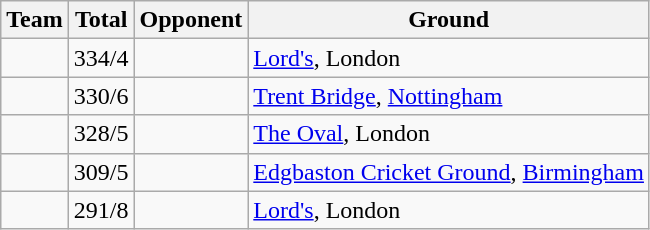<table class="wikitable">
<tr>
<th>Team</th>
<th>Total</th>
<th>Opponent</th>
<th>Ground</th>
</tr>
<tr>
<td></td>
<td>334/4</td>
<td></td>
<td><a href='#'>Lord's</a>, London</td>
</tr>
<tr>
<td></td>
<td>330/6</td>
<td></td>
<td><a href='#'>Trent Bridge</a>, <a href='#'>Nottingham</a></td>
</tr>
<tr>
<td></td>
<td>328/5</td>
<td></td>
<td><a href='#'>The Oval</a>, London</td>
</tr>
<tr>
<td></td>
<td>309/5</td>
<td></td>
<td><a href='#'>Edgbaston Cricket Ground</a>, <a href='#'>Birmingham</a></td>
</tr>
<tr>
<td></td>
<td>291/8</td>
<td></td>
<td><a href='#'>Lord's</a>, London</td>
</tr>
</table>
